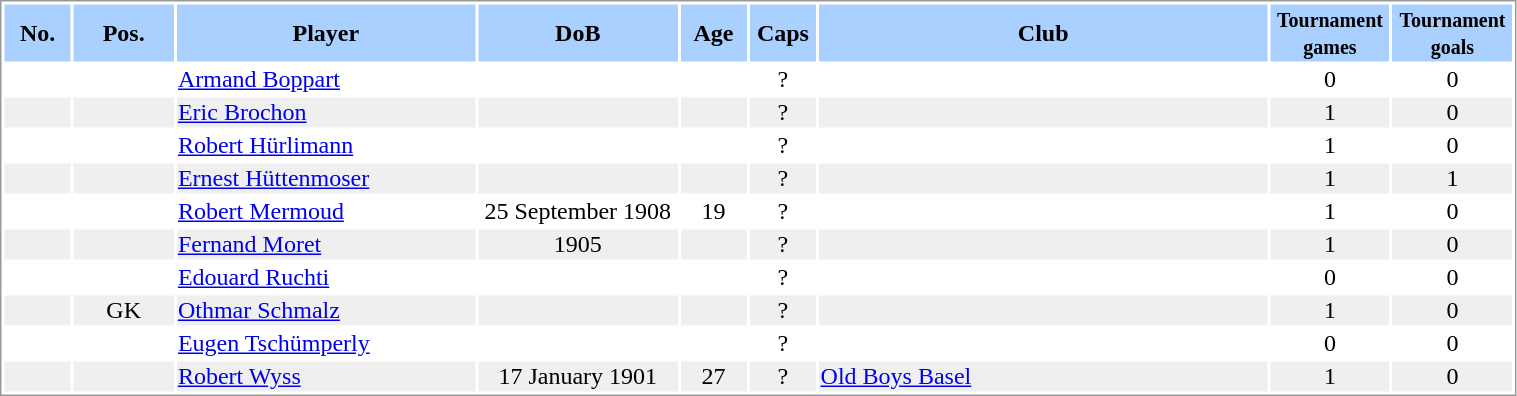<table border="0" width="80%" style="border: 1px solid #999; background-color:#FFFFFF; text-align:center">
<tr align="center" bgcolor="#AAD0FF">
<th width=4%>No.</th>
<th width=6%>Pos.</th>
<th width=18%>Player</th>
<th width=12%>DoB</th>
<th width=4%>Age</th>
<th width=4%>Caps</th>
<th width=27%>Club</th>
<th width=6%><small>Tournament<br>games</small></th>
<th width=6%><small>Tournament<br>goals</small></th>
</tr>
<tr>
<td></td>
<td></td>
<td align="left"><a href='#'>Armand Boppart</a></td>
<td></td>
<td></td>
<td>?</td>
<td align="left"></td>
<td>0</td>
<td>0</td>
</tr>
<tr bgcolor="#EFEFEF">
<td></td>
<td></td>
<td align="left"><a href='#'>Eric Brochon</a></td>
<td></td>
<td></td>
<td>?</td>
<td align="left"></td>
<td>1</td>
<td>0</td>
</tr>
<tr>
<td></td>
<td></td>
<td align="left"><a href='#'>Robert Hürlimann</a></td>
<td></td>
<td></td>
<td>?</td>
<td align="left"></td>
<td>1</td>
<td>0</td>
</tr>
<tr bgcolor="#EFEFEF">
<td></td>
<td></td>
<td align="left"><a href='#'>Ernest Hüttenmoser</a></td>
<td></td>
<td></td>
<td>?</td>
<td align="left"></td>
<td>1</td>
<td>1</td>
</tr>
<tr>
<td></td>
<td></td>
<td align="left"><a href='#'>Robert Mermoud</a></td>
<td>25 September 1908</td>
<td>19</td>
<td>?</td>
<td align="left"></td>
<td>1</td>
<td>0</td>
</tr>
<tr bgcolor="#EFEFEF">
<td></td>
<td></td>
<td align="left"><a href='#'>Fernand Moret</a></td>
<td>1905</td>
<td></td>
<td>?</td>
<td align="left"></td>
<td>1</td>
<td>0</td>
</tr>
<tr>
<td></td>
<td></td>
<td align="left"><a href='#'>Edouard Ruchti</a></td>
<td></td>
<td></td>
<td>?</td>
<td align="left"></td>
<td>0</td>
<td>0</td>
</tr>
<tr bgcolor="#EFEFEF">
<td></td>
<td>GK</td>
<td align="left"><a href='#'>Othmar Schmalz</a></td>
<td></td>
<td></td>
<td>?</td>
<td align="left"></td>
<td>1</td>
<td>0</td>
</tr>
<tr>
<td></td>
<td></td>
<td align="left"><a href='#'>Eugen Tschümperly</a></td>
<td></td>
<td></td>
<td>?</td>
<td align="left"></td>
<td>0</td>
<td>0</td>
</tr>
<tr bgcolor="#EFEFEF">
<td></td>
<td></td>
<td align="left"><a href='#'>Robert Wyss</a></td>
<td>17 January 1901</td>
<td>27</td>
<td>?</td>
<td align="left"> <a href='#'>Old Boys Basel</a></td>
<td>1</td>
<td>0</td>
</tr>
</table>
